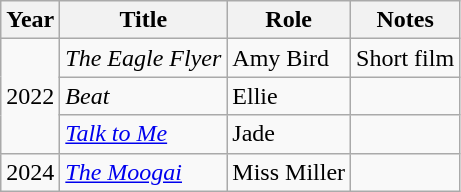<table class="wikitable sortable">
<tr>
<th>Year</th>
<th>Title</th>
<th>Role</th>
<th>Notes</th>
</tr>
<tr>
<td rowspan="3">2022</td>
<td><em>The Eagle Flyer</em></td>
<td>Amy Bird</td>
<td>Short film</td>
</tr>
<tr>
<td><em>Beat</em></td>
<td>Ellie</td>
<td></td>
</tr>
<tr>
<td><a href='#'><em>Talk to Me</em></a></td>
<td>Jade</td>
<td></td>
</tr>
<tr>
<td>2024</td>
<td><em><a href='#'>The Moogai</a></em></td>
<td>Miss Miller</td>
<td></td>
</tr>
</table>
